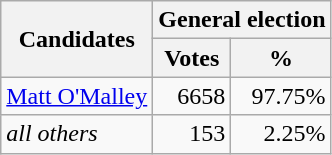<table class=wikitable>
<tr>
<th colspan=1 rowspan=2><strong>Candidates</strong></th>
<th colspan=2><strong>General election</strong></th>
</tr>
<tr>
<th>Votes</th>
<th>%</th>
</tr>
<tr>
<td><a href='#'>Matt O'Malley</a></td>
<td align="right">6658</td>
<td align="right">97.75%</td>
</tr>
<tr>
<td><em>all others</em></td>
<td align="right">153</td>
<td align="right">2.25%</td>
</tr>
</table>
